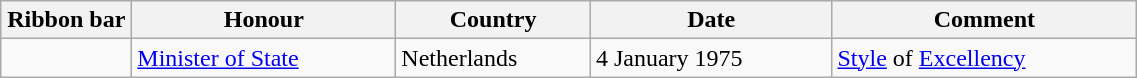<table class="wikitable" style="width:60%;">
<tr>
<th style="width:80px;">Ribbon bar</th>
<th>Honour</th>
<th>Country</th>
<th>Date</th>
<th>Comment</th>
</tr>
<tr>
<td></td>
<td><a href='#'>Minister of State</a></td>
<td>Netherlands</td>
<td>4 January 1975</td>
<td><a href='#'>Style</a> of <a href='#'>Excellency</a></td>
</tr>
</table>
